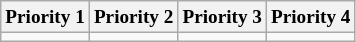<table class="wikitable" style="font-size:80%">
<tr>
<th>Priority 1</th>
<th>Priority 2</th>
<th>Priority 3</th>
<th>Priority 4</th>
</tr>
<tr>
<td valign=top></td>
<td valign=top></td>
<td valign=top></td>
<td valign=top></td>
</tr>
</table>
